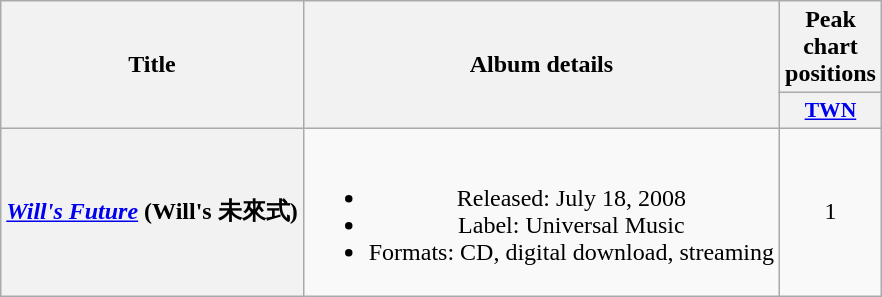<table class="wikitable plainrowheaders" style="text-align:center" style="text-align:center;">
<tr>
<th rowspan="2">Title</th>
<th rowspan="2">Album details</th>
<th>Peak chart positions</th>
</tr>
<tr>
<th scope="col" style="width:3em;font-size:90%;"><a href='#'>TWN</a><br></th>
</tr>
<tr>
<th scope="row"><em><a href='#'>Will's Future</a></em> (Will's 未來式)</th>
<td><br><ul><li>Released: July 18, 2008</li><li>Label: Universal Music</li><li>Formats: CD, digital download, streaming</li></ul></td>
<td align="center">1</td>
</tr>
</table>
